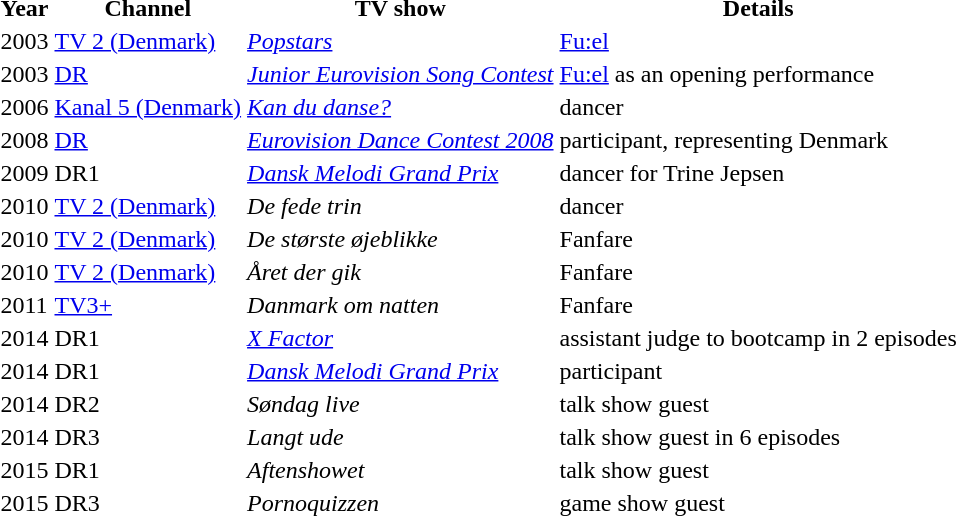<table>
<tr>
</tr>
<tr>
<th>Year</th>
<th>Channel</th>
<th>TV show</th>
<th>Details</th>
</tr>
<tr>
<td>2003</td>
<td><a href='#'>TV 2 (Denmark)</a></td>
<td><em><a href='#'>Popstars</a></em></td>
<td><a href='#'>Fu:el</a></td>
</tr>
<tr>
<td>2003</td>
<td><a href='#'>DR</a></td>
<td><em><a href='#'>Junior Eurovision Song Contest</a></em></td>
<td><a href='#'>Fu:el</a> as an opening performance</td>
</tr>
<tr>
<td>2006</td>
<td><a href='#'>Kanal 5 (Denmark)</a></td>
<td><em><a href='#'>Kan du danse?</a></em></td>
<td>dancer</td>
</tr>
<tr>
<td>2008</td>
<td><a href='#'>DR</a></td>
<td><em><a href='#'>Eurovision Dance Contest 2008</a></em></td>
<td>participant, representing Denmark</td>
</tr>
<tr>
<td>2009</td>
<td>DR1</td>
<td><em><a href='#'>Dansk Melodi Grand Prix</a></em></td>
<td>dancer for Trine Jepsen</td>
</tr>
<tr>
<td>2010</td>
<td><a href='#'>TV 2 (Denmark)</a></td>
<td><em>De fede trin</em></td>
<td>dancer</td>
</tr>
<tr>
<td>2010</td>
<td><a href='#'>TV 2 (Denmark)</a></td>
<td><em>De største øjeblikke</em></td>
<td>Fanfare</td>
</tr>
<tr>
<td>2010</td>
<td><a href='#'>TV 2 (Denmark)</a></td>
<td><em>Året der gik</em></td>
<td>Fanfare</td>
</tr>
<tr>
<td>2011</td>
<td><a href='#'>TV3+</a></td>
<td><em>Danmark om natten</em></td>
<td>Fanfare</td>
</tr>
<tr>
<td>2014</td>
<td>DR1</td>
<td><em><a href='#'>X Factor</a></em></td>
<td>assistant judge to bootcamp in 2 episodes</td>
</tr>
<tr>
<td>2014</td>
<td>DR1</td>
<td><em><a href='#'>Dansk Melodi Grand Prix</a></em></td>
<td>participant</td>
</tr>
<tr>
<td>2014</td>
<td>DR2</td>
<td><em>Søndag live</em></td>
<td>talk show guest</td>
</tr>
<tr>
<td>2014</td>
<td>DR3</td>
<td><em>Langt ude</em></td>
<td>talk show guest in 6 episodes</td>
</tr>
<tr>
<td>2015</td>
<td>DR1</td>
<td><em>Aftenshowet</em></td>
<td>talk show guest</td>
</tr>
<tr>
<td>2015</td>
<td>DR3</td>
<td><em>Pornoquizzen</em></td>
<td>game show guest</td>
</tr>
</table>
